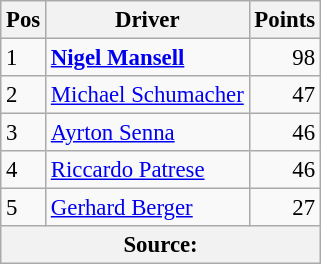<table class="wikitable" style="font-size: 95%;">
<tr>
<th>Pos</th>
<th>Driver</th>
<th>Points</th>
</tr>
<tr>
<td>1</td>
<td> <strong><a href='#'>Nigel Mansell</a></strong></td>
<td align="right">98</td>
</tr>
<tr>
<td>2</td>
<td> <a href='#'>Michael Schumacher</a></td>
<td align="right">47</td>
</tr>
<tr>
<td>3</td>
<td> <a href='#'>Ayrton Senna</a></td>
<td align="right">46</td>
</tr>
<tr>
<td>4</td>
<td> <a href='#'>Riccardo Patrese</a></td>
<td align="right">46</td>
</tr>
<tr>
<td>5</td>
<td> <a href='#'>Gerhard Berger</a></td>
<td align="right">27</td>
</tr>
<tr>
<th colspan=4>Source: </th>
</tr>
</table>
